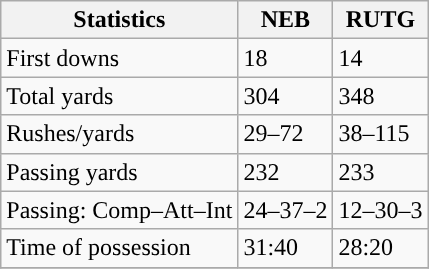<table class="wikitable" style="float: left;">
<tr>
<th>Statistics</th>
<th>NEB</th>
<th>RUTG</th>
</tr>
<tr>
<td>First downs</td>
<td>18</td>
<td>14</td>
</tr>
<tr>
<td>Total yards</td>
<td>304</td>
<td>348</td>
</tr>
<tr>
<td>Rushes/yards</td>
<td>29–72</td>
<td>38–115</td>
</tr>
<tr>
<td>Passing yards</td>
<td>232</td>
<td>233</td>
</tr>
<tr>
<td>Passing: Comp–Att–Int</td>
<td>24–37–2</td>
<td>12–30–3</td>
</tr>
<tr>
<td>Time of possession</td>
<td>31:40</td>
<td>28:20</td>
</tr>
<tr>
</tr>
</table>
